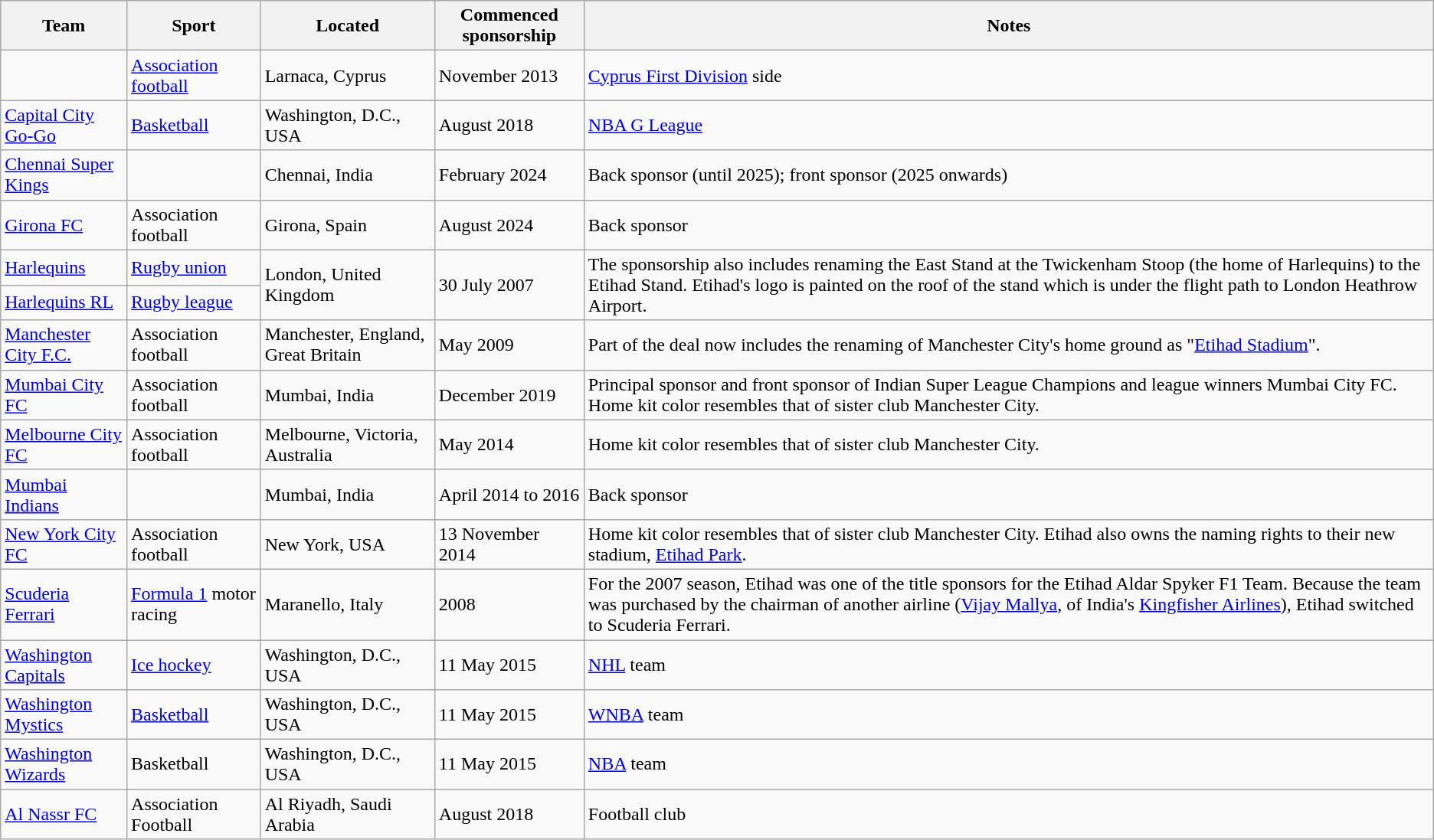<table class= "wikitable sortable">
<tr>
<th>Team</th>
<th>Sport</th>
<th>Located</th>
<th>Commenced sponsorship</th>
<th class= "unsortable">Notes</th>
</tr>
<tr>
<td></td>
<td><a href='#'>Association football</a></td>
<td>Larnaca, Cyprus</td>
<td>November 2013</td>
<td><a href='#'>Cyprus First Division</a> side</td>
</tr>
<tr>
<td><a href='#'>Capital City Go-Go</a></td>
<td><a href='#'>Basketball</a></td>
<td>Washington, D.C., USA</td>
<td>August 2018</td>
<td><a href='#'>NBA G League</a></td>
</tr>
<tr>
<td><a href='#'>Chennai Super Kings</a></td>
<td></td>
<td>Chennai, India</td>
<td>February 2024</td>
<td>Back sponsor (until 2025); front sponsor (2025 onwards)</td>
</tr>
<tr>
<td><a href='#'>Girona FC</a></td>
<td>Association football</td>
<td>Girona, Spain</td>
<td>August 2024</td>
<td>Back sponsor</td>
</tr>
<tr>
<td><a href='#'>Harlequins</a></td>
<td><a href='#'>Rugby union</a></td>
<td rowspan=2>London, United Kingdom</td>
<td rowspan=2>30 July 2007</td>
<td rowspan=2>The sponsorship also includes renaming the East Stand at the Twickenham Stoop (the home of Harlequins) to the Etihad Stand. Etihad's logo is painted on the roof of the stand which is under the flight path to London Heathrow Airport.</td>
</tr>
<tr>
<td><a href='#'>Harlequins RL</a></td>
<td><a href='#'>Rugby league</a></td>
</tr>
<tr>
<td><a href='#'>Manchester City F.C.</a></td>
<td>Association football</td>
<td>Manchester, England, Great Britain</td>
<td>May 2009</td>
<td>Part of the deal now includes the renaming of Manchester City's home ground as "<a href='#'>Etihad Stadium</a>".</td>
</tr>
<tr>
<td><a href='#'>Mumbai City FC</a></td>
<td>Association football</td>
<td>Mumbai, India</td>
<td>December 2019</td>
<td>Principal sponsor and front sponsor of Indian Super League Champions and league winners Mumbai City FC. Home kit color resembles that of sister club Manchester City.</td>
</tr>
<tr>
<td><a href='#'>Melbourne City FC</a></td>
<td>Association football</td>
<td>Melbourne, Victoria, Australia</td>
<td>May 2014</td>
<td>Home kit color resembles that of sister club Manchester City.</td>
</tr>
<tr>
<td><a href='#'>Mumbai Indians</a></td>
<td></td>
<td>Mumbai, India</td>
<td>April 2014 to 2016</td>
<td>Back sponsor</td>
</tr>
<tr>
<td><a href='#'>New York City FC</a></td>
<td>Association football</td>
<td>New York, USA</td>
<td>13 November 2014</td>
<td>Home kit color resembles that of sister club Manchester City. Etihad also owns the naming rights to their new stadium, <a href='#'>Etihad Park</a>.</td>
</tr>
<tr>
<td><a href='#'>Scuderia Ferrari</a></td>
<td><a href='#'>Formula 1</a> motor racing</td>
<td>Maranello, Italy</td>
<td>2008</td>
<td>For the 2007 season, Etihad was one of the title sponsors for the Etihad Aldar Spyker F1 Team. Because the team was purchased by the chairman of another airline (<a href='#'>Vijay Mallya</a>, of India's <a href='#'>Kingfisher Airlines</a>), Etihad switched to Scuderia Ferrari.</td>
</tr>
<tr>
<td><a href='#'>Washington Capitals</a></td>
<td><a href='#'>Ice hockey</a></td>
<td>Washington, D.C., USA</td>
<td>11 May 2015</td>
<td><a href='#'>NHL</a> team</td>
</tr>
<tr>
<td><a href='#'>Washington Mystics</a></td>
<td><a href='#'>Basketball</a></td>
<td>Washington, D.C., USA</td>
<td>11 May 2015</td>
<td><a href='#'>WNBA</a> team</td>
</tr>
<tr>
<td><a href='#'>Washington Wizards</a></td>
<td>Basketball</td>
<td>Washington, D.C., USA</td>
<td>11 May 2015</td>
<td><a href='#'>NBA</a> team</td>
</tr>
<tr>
<td><a href='#'>Al Nassr FC</a></td>
<td>Association Football</td>
<td>Al Riyadh, Saudi Arabia</td>
<td>August 2018</td>
<td>Football club</td>
</tr>
</table>
